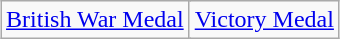<table class="wikitable" style="margin:1em auto; text-align:center;">
<tr>
<td colspan="2"><a href='#'>British War Medal</a></td>
<td colspan="2"><a href='#'>Victory Medal</a></td>
</tr>
</table>
